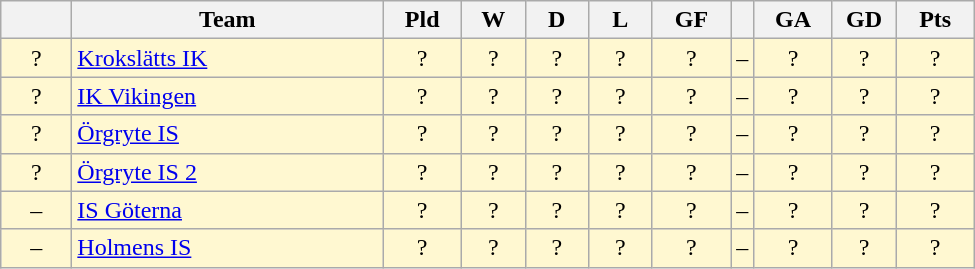<table class="wikitable" style="text-align: center;">
<tr>
<th style="width: 40px;"></th>
<th style="width: 200px;">Team</th>
<th style="width: 45px;">Pld</th>
<th style="width: 35px;">W</th>
<th style="width: 35px;">D</th>
<th style="width: 35px;">L</th>
<th style="width: 45px;">GF</th>
<th></th>
<th style="width: 45px;">GA</th>
<th style="width: 35px;">GD</th>
<th style="width: 45px;">Pts</th>
</tr>
<tr style="background: #fff8d1">
<td>?</td>
<td style="text-align: left;"><a href='#'>Krokslätts IK</a></td>
<td>?</td>
<td>?</td>
<td>?</td>
<td>?</td>
<td>?</td>
<td>–</td>
<td>?</td>
<td>?</td>
<td>?</td>
</tr>
<tr style="background: #fff8d1">
<td>?</td>
<td style="text-align: left;"><a href='#'>IK Vikingen</a></td>
<td>?</td>
<td>?</td>
<td>?</td>
<td>?</td>
<td>?</td>
<td>–</td>
<td>?</td>
<td>?</td>
<td>?</td>
</tr>
<tr style="background: #fff8d1">
<td>?</td>
<td style="text-align: left;"><a href='#'>Örgryte IS</a></td>
<td>?</td>
<td>?</td>
<td>?</td>
<td>?</td>
<td>?</td>
<td>–</td>
<td>?</td>
<td>?</td>
<td>?</td>
</tr>
<tr style="background: #fff8d1">
<td>?</td>
<td style="text-align: left;"><a href='#'>Örgryte IS 2</a></td>
<td>?</td>
<td>?</td>
<td>?</td>
<td>?</td>
<td>?</td>
<td>–</td>
<td>?</td>
<td>?</td>
<td>?</td>
</tr>
<tr style="background: #fff8d1">
<td>–</td>
<td style="text-align: left;"><a href='#'>IS Göterna</a></td>
<td>?</td>
<td>?</td>
<td>?</td>
<td>?</td>
<td>?</td>
<td>–</td>
<td>?</td>
<td>?</td>
<td>?</td>
</tr>
<tr style="background: #fff8d1">
<td>–</td>
<td style="text-align: left;"><a href='#'>Holmens IS</a></td>
<td>?</td>
<td>?</td>
<td>?</td>
<td>?</td>
<td>?</td>
<td>–</td>
<td>?</td>
<td>?</td>
<td>?</td>
</tr>
</table>
